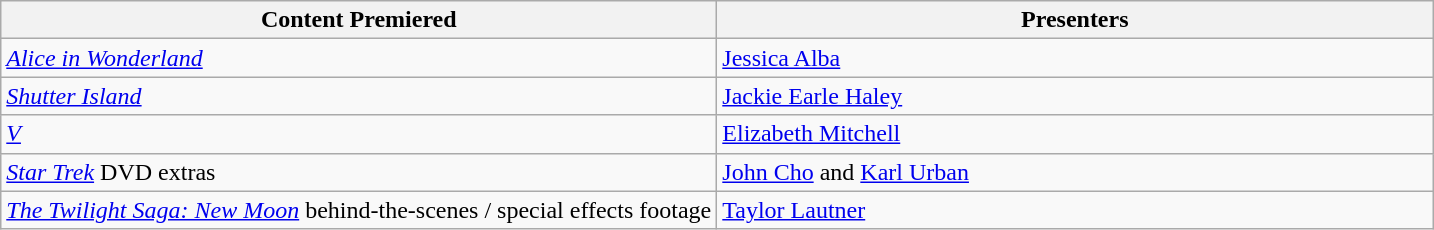<table class="wikitable sortable">
<tr>
<th scope="col" style="width:50%">Content Premiered</th>
<th scope="col" style="width:50%">Presenters</th>
</tr>
<tr>
<td><em><a href='#'>Alice in Wonderland</a></em></td>
<td><a href='#'>Jessica Alba</a></td>
</tr>
<tr>
<td><em><a href='#'>Shutter Island</a></em></td>
<td><a href='#'>Jackie Earle Haley</a></td>
</tr>
<tr>
<td><em><a href='#'>V</a></em></td>
<td><a href='#'>Elizabeth Mitchell</a></td>
</tr>
<tr>
<td><em><a href='#'>Star Trek</a></em> DVD extras</td>
<td><a href='#'>John Cho</a> and <a href='#'>Karl Urban</a></td>
</tr>
<tr>
<td><em><a href='#'>The Twilight Saga: New Moon</a></em> behind-the-scenes / special effects footage</td>
<td><a href='#'>Taylor Lautner</a></td>
</tr>
</table>
